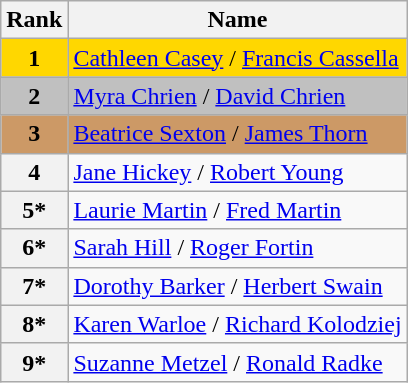<table class="wikitable">
<tr>
<th>Rank</th>
<th>Name</th>
</tr>
<tr bgcolor="gold">
<td align="center"><strong>1</strong></td>
<td><a href='#'>Cathleen Casey</a> / <a href='#'>Francis Cassella</a></td>
</tr>
<tr bgcolor="silver">
<td align="center"><strong>2</strong></td>
<td><a href='#'>Myra Chrien</a> / <a href='#'>David Chrien</a></td>
</tr>
<tr bgcolor="cc9966">
<td align="center"><strong>3</strong></td>
<td><a href='#'>Beatrice Sexton</a> / <a href='#'>James Thorn</a></td>
</tr>
<tr>
<th>4</th>
<td><a href='#'>Jane Hickey</a> / <a href='#'>Robert Young</a></td>
</tr>
<tr>
<th>5*</th>
<td><a href='#'>Laurie Martin</a> / <a href='#'>Fred Martin</a></td>
</tr>
<tr>
<th>6*</th>
<td><a href='#'>Sarah Hill</a> / <a href='#'>Roger Fortin</a></td>
</tr>
<tr>
<th>7*</th>
<td><a href='#'>Dorothy Barker</a> / <a href='#'>Herbert Swain</a></td>
</tr>
<tr>
<th>8*</th>
<td><a href='#'>Karen Warloe</a> / <a href='#'>Richard Kolodziej</a></td>
</tr>
<tr>
<th>9*</th>
<td><a href='#'>Suzanne Metzel</a> / <a href='#'>Ronald Radke</a></td>
</tr>
</table>
